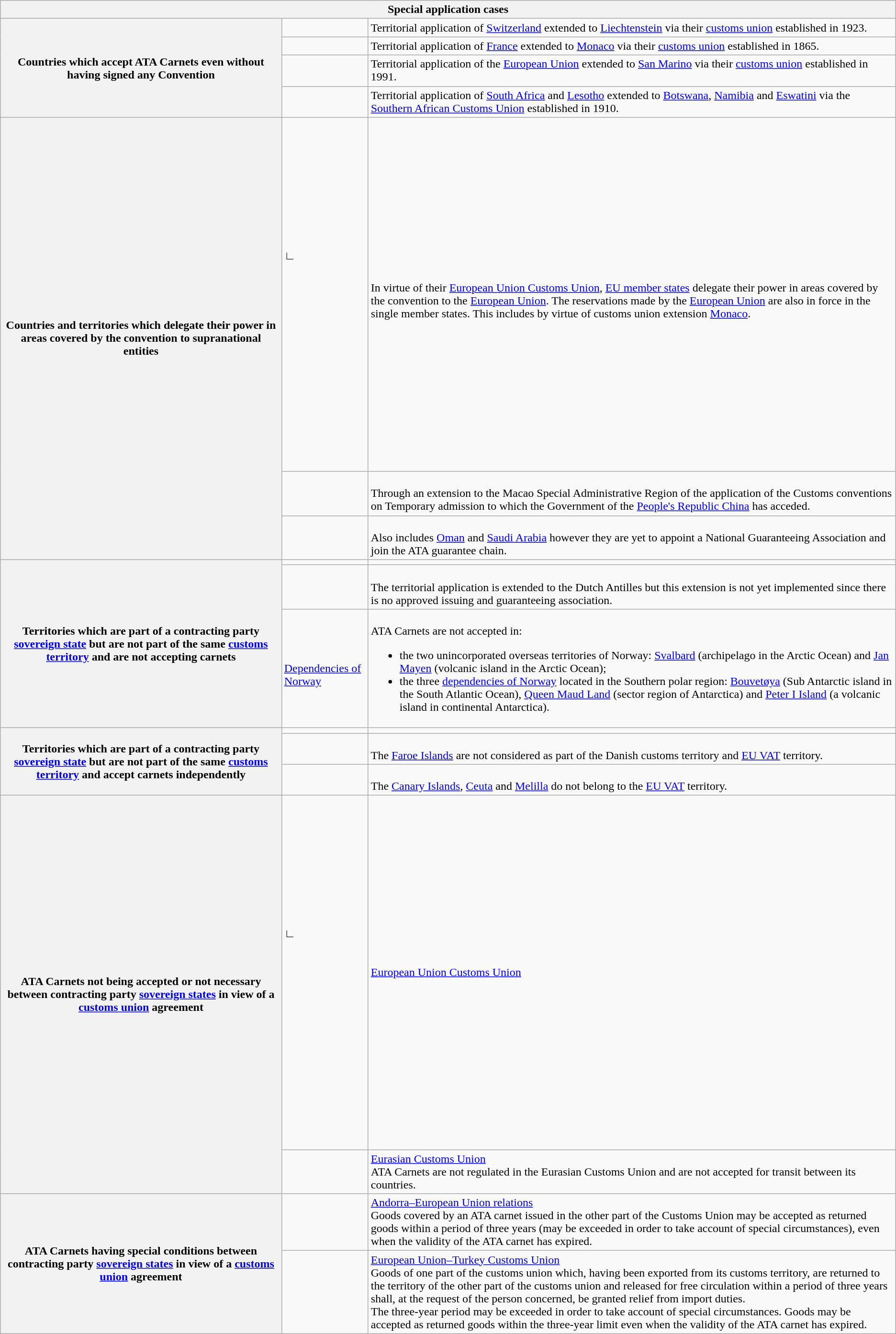<table class="wikitable mw-collapsible mw-collapsed">
<tr>
<th colspan="3">Special application cases</th>
</tr>
<tr>
<th rowspan="4">Countries which accept ATA Carnets even without having signed any Convention</th>
<td></td>
<td>Territorial application of <a href='#'>Switzerland</a> extended to <a href='#'>Liechtenstein</a> via their <a href='#'>customs union</a> established in 1923.</td>
</tr>
<tr>
<td></td>
<td>Territorial application of <a href='#'>France</a> extended to <a href='#'>Monaco</a> via their <a href='#'>customs union</a> established in 1865.</td>
</tr>
<tr>
<td></td>
<td>Territorial application of the <a href='#'>European Union</a> extended to <a href='#'>San Marino</a> via their <a href='#'>customs union</a> established in 1991.</td>
</tr>
<tr>
<td><br><br></td>
<td>Territorial application of <a href='#'>South Africa</a> and <a href='#'>Lesotho</a> extended to <a href='#'>Botswana</a>, <a href='#'>Namibia</a> and <a href='#'>Eswatini</a> via the <a href='#'>Southern African Customs Union</a> established in 1910.</td>
</tr>
<tr>
<th rowspan="3">Countries and territories which delegate their power in areas covered by the convention to supranational entities</th>
<td><br><br><br><br><br><br><br><br><br><br><strong>∟</strong> <br><br><br><br><br><br><br><br><br><br><br><br><br><br><br><br><br></td>
<td><br>In virtue of their <a href='#'>European Union Customs Union</a>, <a href='#'>EU member states</a> delegate their power in areas covered by the convention to the <a href='#'>European Union</a>. The reservations made by the <a href='#'>European Union</a> are also in force in the single member states. This includes by virtue of customs union extension <a href='#'>Monaco</a>.</td>
</tr>
<tr>
<td></td>
<td><br>Through an extension to the Macao Special Administrative Region of the application of the Customs conventions on Temporary admission to which the Government of the <a href='#'>People's Republic China</a> has acceded.</td>
</tr>
<tr>
<td><br><br><br></td>
<td><br>Also includes <a href='#'>Oman</a> and <a href='#'>Saudi Arabia</a> however they are yet to appoint a National Guaranteeing Association and join the ATA guarantee chain.</td>
</tr>
<tr>
<th rowspan="3">Territories which are part of a contracting party <a href='#'>sovereign state</a> but are not part of the same <a href='#'>customs territory</a> and are not accepting carnets</th>
<td></td>
<td></td>
</tr>
<tr>
<td><br><br><br></td>
<td><br>The territorial application is extended to the Dutch Antilles but this extension is not yet implemented since there is no approved issuing and guaranteeing association.</td>
</tr>
<tr>
<td><br><a href='#'>Dependencies of Norway</a></td>
<td><br>ATA Carnets are not accepted in:<ul><li>the two unincorporated overseas territories of Norway: <a href='#'>Svalbard</a> (archipelago in the Arctic Ocean) and <a href='#'>Jan Mayen</a> (volcanic island in the Arctic Ocean);</li><li>the three <a href='#'>dependencies of Norway</a> located in the Southern polar region: <a href='#'>Bouvetøya</a> (Sub Antarctic island in the South Atlantic Ocean), <a href='#'>Queen Maud Land</a> (sector region of Antarctica) and <a href='#'>Peter I Island</a> (a volcanic island in continental Antarctica).</li></ul></td>
</tr>
<tr>
<th rowspan="3">Territories which are part of a contracting party <a href='#'>sovereign state</a> but are not part of the same <a href='#'>customs territory</a> and accept carnets independently</th>
<td></td>
<td></td>
</tr>
<tr>
<td></td>
<td><br>The <a href='#'>Faroe Islands</a> are not considered as part of the Danish customs territory and <a href='#'>EU VAT</a> territory.</td>
</tr>
<tr>
<td><br><br></td>
<td><br>The <a href='#'>Canary Islands</a>, <a href='#'>Ceuta</a> and <a href='#'>Melilla</a> do not belong to the <a href='#'>EU VAT</a> territory.</td>
</tr>
<tr>
<th rowspan="2">ATA Carnets not being accepted or not necessary between contracting party <a href='#'>sovereign states</a> in view of a <a href='#'>customs union</a> agreement</th>
<td><br><br><br><br><br><br><br><br><br><br><strong>∟</strong> <br><br><br><br><br><br><br><br><br><br><br><br><br><br><br><br><br></td>
<td><a href='#'>European Union Customs Union</a></td>
</tr>
<tr>
<td><br><br></td>
<td><a href='#'>Eurasian Customs Union</a><br>ATA Carnets are not regulated in the Eurasian Customs Union and are not accepted for transit between its countries.</td>
</tr>
<tr>
<th rowspan="2">ATA Carnets having special conditions between contracting party <a href='#'>sovereign states</a> in view of a <a href='#'>customs union</a> agreement</th>
<td><br></td>
<td><a href='#'>Andorra–European Union relations</a><br>Goods covered by an ATA carnet issued in the other part of the Customs Union may be accepted as returned goods within a period of three years (may be exceeded in order to take account of special circumstances), even when the validity of the ATA carnet has expired.</td>
</tr>
<tr>
<td><br></td>
<td><a href='#'>European Union–Turkey Customs Union</a><br>Goods of one part of the customs union which, having been exported from its customs territory, are returned to the territory of the other part of the customs union and released for free circulation within a period of three years shall, at the request of the person concerned, be granted relief from import duties.<br>The three-year period may be exceeded in order to take account of special circumstances. Goods may be accepted as returned goods within the three-year limit even when the validity of the ATA carnet has expired.</td>
</tr>
</table>
